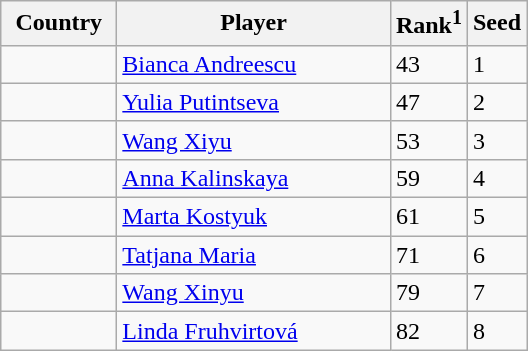<table class="sortable wikitable">
<tr>
<th style="width:70px;">Country</th>
<th style="width:175px;">Player</th>
<th>Rank<sup>1</sup></th>
<th>Seed</th>
</tr>
<tr>
<td></td>
<td><a href='#'>Bianca Andreescu</a></td>
<td>43</td>
<td>1</td>
</tr>
<tr>
<td></td>
<td><a href='#'>Yulia Putintseva</a></td>
<td>47</td>
<td>2</td>
</tr>
<tr>
<td></td>
<td><a href='#'>Wang Xiyu</a></td>
<td>53</td>
<td>3</td>
</tr>
<tr>
<td></td>
<td><a href='#'>Anna Kalinskaya</a></td>
<td>59</td>
<td>4</td>
</tr>
<tr>
<td></td>
<td><a href='#'>Marta Kostyuk</a></td>
<td>61</td>
<td>5</td>
</tr>
<tr>
<td></td>
<td><a href='#'>Tatjana Maria</a></td>
<td>71</td>
<td>6</td>
</tr>
<tr>
<td></td>
<td><a href='#'>Wang Xinyu</a></td>
<td>79</td>
<td>7</td>
</tr>
<tr>
<td></td>
<td><a href='#'>Linda Fruhvirtová</a></td>
<td>82</td>
<td>8</td>
</tr>
</table>
